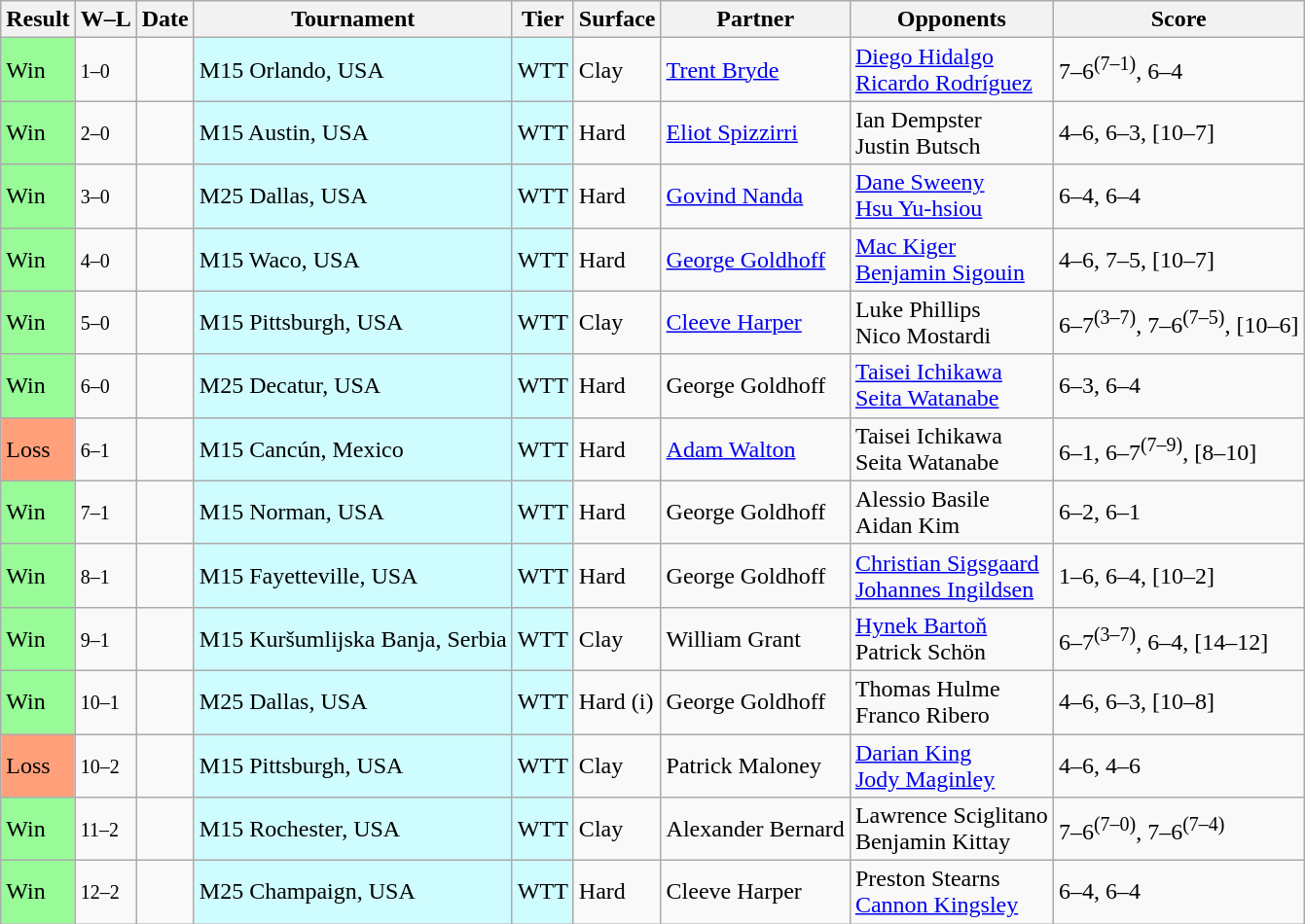<table class="sortable wikitable nowrap">
<tr>
<th>Result</th>
<th class="unsortable">W–L</th>
<th>Date</th>
<th>Tournament</th>
<th>Tier</th>
<th>Surface</th>
<th>Partner</th>
<th>Opponents</th>
<th class="unsortable">Score</th>
</tr>
<tr>
<td bgcolor=98FB98>Win</td>
<td><small>1–0</small></td>
<td></td>
<td style="background:#cffcff;">M15 Orlando, USA</td>
<td style="background:#cffcff;">WTT</td>
<td>Clay</td>
<td> <a href='#'>Trent Bryde</a></td>
<td> <a href='#'>Diego Hidalgo</a><br> <a href='#'>Ricardo Rodríguez</a></td>
<td>7–6<sup>(7–1)</sup>, 6–4</td>
</tr>
<tr>
<td bgcolor=98FB98>Win</td>
<td><small>2–0</small></td>
<td></td>
<td style="background:#cffcff;">M15 Austin, USA</td>
<td style="background:#cffcff;">WTT</td>
<td>Hard</td>
<td> <a href='#'>Eliot Spizzirri</a></td>
<td> Ian Dempster<br> Justin Butsch</td>
<td>4–6, 6–3, [10–7]</td>
</tr>
<tr>
<td bgcolor=98FB98>Win</td>
<td><small>3–0</small></td>
<td></td>
<td style="background:#cffcff;">M25 Dallas, USA</td>
<td style="background:#cffcff;">WTT</td>
<td>Hard</td>
<td> <a href='#'>Govind Nanda</a></td>
<td> <a href='#'>Dane Sweeny</a><br> <a href='#'>Hsu Yu-hsiou</a></td>
<td>6–4, 6–4</td>
</tr>
<tr>
<td bgcolor=98FB98>Win</td>
<td><small>4–0</small></td>
<td></td>
<td style="background:#cffcff;">M15 Waco, USA</td>
<td style="background:#cffcff;">WTT</td>
<td>Hard</td>
<td> <a href='#'>George Goldhoff</a></td>
<td> <a href='#'>Mac Kiger</a><br> <a href='#'>Benjamin Sigouin</a></td>
<td>4–6, 7–5, [10–7]</td>
</tr>
<tr>
<td bgcolor=98FB98>Win</td>
<td><small>5–0</small></td>
<td></td>
<td style="background:#cffcff;">M15 Pittsburgh, USA</td>
<td style="background:#cffcff;">WTT</td>
<td>Clay</td>
<td> <a href='#'>Cleeve Harper</a></td>
<td> Luke Phillips<br> Nico Mostardi</td>
<td>6–7<sup>(3–7)</sup>, 7–6<sup>(7–5)</sup>, [10–6]</td>
</tr>
<tr>
<td bgcolor=98FB98>Win</td>
<td><small>6–0</small></td>
<td></td>
<td style="background:#cffcff;">M25 Decatur, USA</td>
<td style="background:#cffcff;">WTT</td>
<td>Hard</td>
<td> George Goldhoff</td>
<td> <a href='#'>Taisei Ichikawa</a><br> <a href='#'>Seita Watanabe</a></td>
<td>6–3, 6–4</td>
</tr>
<tr>
<td bgcolor=FFA07A>Loss</td>
<td><small>6–1</small></td>
<td></td>
<td style="background:#cffcff;">M15 Cancún, Mexico</td>
<td style="background:#cffcff;">WTT</td>
<td>Hard</td>
<td> <a href='#'>Adam Walton</a></td>
<td> Taisei Ichikawa<br> Seita Watanabe</td>
<td>6–1, 6–7<sup>(7–9)</sup>, [8–10]</td>
</tr>
<tr>
<td bgcolor=98FB98>Win</td>
<td><small>7–1</small></td>
<td></td>
<td style="background:#cffcff;">M15 Norman, USA</td>
<td style="background:#cffcff;">WTT</td>
<td>Hard</td>
<td> George Goldhoff</td>
<td> Alessio Basile<br> Aidan Kim</td>
<td>6–2, 6–1</td>
</tr>
<tr>
<td bgcolor=98FB98>Win</td>
<td><small>8–1</small></td>
<td></td>
<td style="background:#cffcff;">M15 Fayetteville, USA</td>
<td style="background:#cffcff;">WTT</td>
<td>Hard</td>
<td> George Goldhoff</td>
<td> <a href='#'>Christian Sigsgaard</a><br> <a href='#'>Johannes Ingildsen</a></td>
<td>1–6, 6–4, [10–2]</td>
</tr>
<tr>
<td bgcolor=98FB98>Win</td>
<td><small>9–1</small></td>
<td></td>
<td style="background:#cffcff;">M15 Kuršumlijska Banja, Serbia</td>
<td style="background:#cffcff;">WTT</td>
<td>Clay</td>
<td> William Grant</td>
<td> <a href='#'>Hynek Bartoň</a><br> Patrick Schön</td>
<td>6–7<sup>(3–7)</sup>, 6–4, [14–12]</td>
</tr>
<tr>
<td bgcolor=98FB98>Win</td>
<td><small>10–1</small></td>
<td></td>
<td style="background:#cffcff;">M25 Dallas, USA</td>
<td style="background:#cffcff;">WTT</td>
<td>Hard (i)</td>
<td> George Goldhoff</td>
<td> Thomas Hulme<br> Franco Ribero</td>
<td>4–6, 6–3, [10–8]</td>
</tr>
<tr>
<td bgcolor=FFA07A>Loss</td>
<td><small>10–2</small></td>
<td></td>
<td style="background:#cffcff;">M15 Pittsburgh, USA</td>
<td style="background:#cffcff;">WTT</td>
<td>Clay</td>
<td> Patrick Maloney</td>
<td> <a href='#'>Darian King</a><br> <a href='#'>Jody Maginley</a></td>
<td>4–6, 4–6</td>
</tr>
<tr>
<td bgcolor=98FB98>Win</td>
<td><small>11–2</small></td>
<td></td>
<td style="background:#cffcff;">M15 Rochester, USA</td>
<td style="background:#cffcff;">WTT</td>
<td>Clay</td>
<td> Alexander Bernard</td>
<td> Lawrence Sciglitano<br> Benjamin Kittay</td>
<td>7–6<sup>(7–0)</sup>, 7–6<sup>(7–4)</sup></td>
</tr>
<tr>
<td bgcolor=98FB98>Win</td>
<td><small>12–2</small></td>
<td></td>
<td style="background:#cffcff;">M25 Champaign, USA</td>
<td style="background:#cffcff;">WTT</td>
<td>Hard</td>
<td> Cleeve Harper</td>
<td> Preston Stearns<br> <a href='#'>Cannon Kingsley</a></td>
<td>6–4, 6–4</td>
</tr>
</table>
